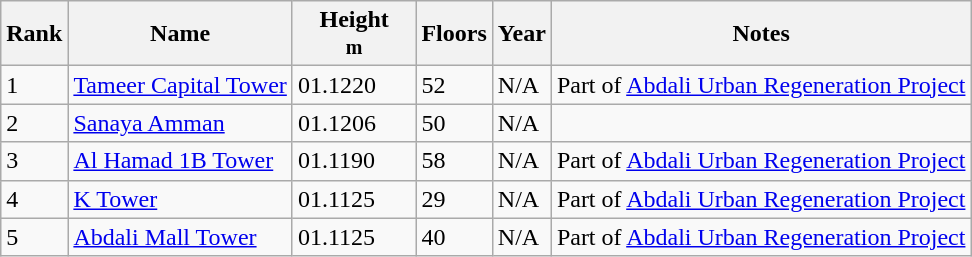<table class="wikitable sortable">
<tr>
<th>Rank</th>
<th>Name</th>
<th width="75">Height<br><small>m</small></th>
<th>Floors</th>
<th>Year</th>
<th class="unsortable">Notes</th>
</tr>
<tr>
<td>1</td>
<td><a href='#'>Tameer Capital Tower</a></td>
<td><span>01.1</span>220</td>
<td>52</td>
<td>N/A</td>
<td>Part of <a href='#'>Abdali Urban Regeneration Project</a></td>
</tr>
<tr>
<td>2</td>
<td><a href='#'>Sanaya Amman</a></td>
<td><span>01.1</span>206</td>
<td>50</td>
<td>N/A</td>
<td></td>
</tr>
<tr>
<td>3</td>
<td><a href='#'>Al Hamad 1B Tower</a></td>
<td><span>01.1</span>190</td>
<td>58</td>
<td>N/A</td>
<td>Part of <a href='#'>Abdali Urban Regeneration Project</a></td>
</tr>
<tr>
<td>4</td>
<td><a href='#'>K Tower</a></td>
<td><span>01.1</span>125</td>
<td>29</td>
<td>N/A</td>
<td>Part of <a href='#'>Abdali Urban Regeneration Project</a></td>
</tr>
<tr>
<td>5</td>
<td><a href='#'>Abdali Mall Tower</a></td>
<td><span>01.1</span>125</td>
<td>40</td>
<td>N/A</td>
<td>Part of <a href='#'>Abdali Urban Regeneration Project</a></td>
</tr>
</table>
